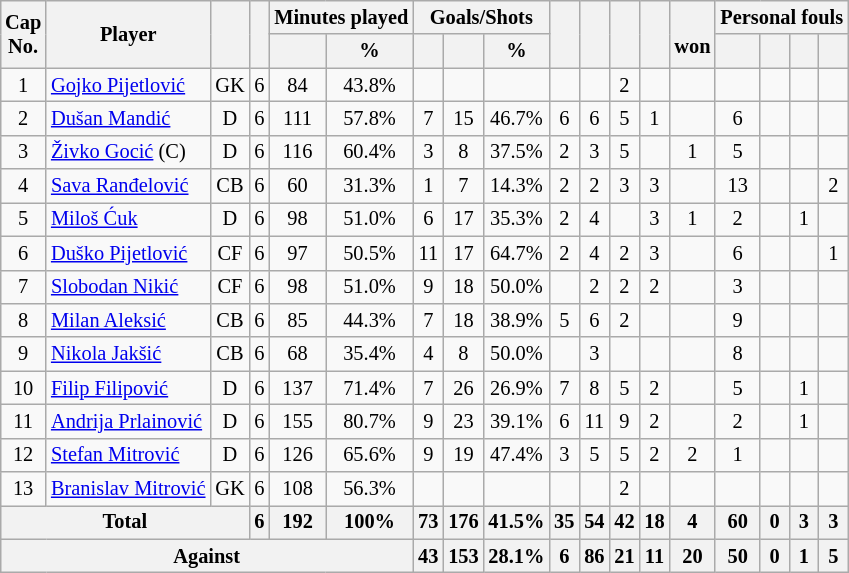<table class="wikitable sortable" style="text-align: center; font-size: 85%; margin-left: 1em;">
<tr>
<th rowspan="2">Cap<br>No.</th>
<th rowspan="2">Player</th>
<th rowspan="2"></th>
<th rowspan="2"></th>
<th colspan="2">Minutes played</th>
<th colspan="3">Goals/Shots</th>
<th rowspan="2"></th>
<th rowspan="2"></th>
<th rowspan="2"></th>
<th rowspan="2"></th>
<th rowspan="2"><br>won</th>
<th colspan="4">Personal fouls</th>
</tr>
<tr>
<th></th>
<th>%</th>
<th></th>
<th></th>
<th>%</th>
<th></th>
<th></th>
<th></th>
<th></th>
</tr>
<tr>
<td>1</td>
<td style="text-align: left;" data-sort-value="Pijetlović, Gojko"><a href='#'>Gojko Pijetlović</a></td>
<td>GK</td>
<td>6</td>
<td>84</td>
<td>43.8%</td>
<td></td>
<td></td>
<td></td>
<td></td>
<td></td>
<td>2</td>
<td></td>
<td></td>
<td></td>
<td></td>
<td></td>
<td></td>
</tr>
<tr>
<td>2</td>
<td style="text-align: left;" data-sort-value="Mandić, Dušan"><a href='#'>Dušan Mandić</a></td>
<td>D</td>
<td>6</td>
<td>111</td>
<td>57.8%</td>
<td>7</td>
<td>15</td>
<td>46.7%</td>
<td>6</td>
<td>6</td>
<td>5</td>
<td>1</td>
<td></td>
<td>6</td>
<td></td>
<td></td>
<td></td>
</tr>
<tr>
<td>3</td>
<td style="text-align: left;" data-sort-value="Gocić, Živko"><a href='#'>Živko Gocić</a> (C)</td>
<td>D</td>
<td>6</td>
<td>116</td>
<td>60.4%</td>
<td>3</td>
<td>8</td>
<td>37.5%</td>
<td>2</td>
<td>3</td>
<td>5</td>
<td></td>
<td>1</td>
<td>5</td>
<td></td>
<td></td>
<td></td>
</tr>
<tr>
<td>4</td>
<td style="text-align: left;" data-sort-value="Ranđelović, Sava"><a href='#'>Sava Ranđelović</a></td>
<td>CB</td>
<td>6</td>
<td>60</td>
<td>31.3%</td>
<td>1</td>
<td>7</td>
<td>14.3%</td>
<td>2</td>
<td>2</td>
<td>3</td>
<td>3</td>
<td></td>
<td>13</td>
<td></td>
<td></td>
<td>2</td>
</tr>
<tr>
<td>5</td>
<td style="text-align: left;" data-sort-value="Ćuk, Miloš"><a href='#'>Miloš Ćuk</a></td>
<td>D</td>
<td>6</td>
<td>98</td>
<td>51.0%</td>
<td>6</td>
<td>17</td>
<td>35.3%</td>
<td>2</td>
<td>4</td>
<td></td>
<td>3</td>
<td>1</td>
<td>2</td>
<td></td>
<td>1</td>
<td></td>
</tr>
<tr>
<td>6</td>
<td style="text-align: left;" data-sort-value="Pijetlović, Duško"><a href='#'>Duško Pijetlović</a></td>
<td>CF</td>
<td>6</td>
<td>97</td>
<td>50.5%</td>
<td>11</td>
<td>17</td>
<td>64.7%</td>
<td>2</td>
<td>4</td>
<td>2</td>
<td>3</td>
<td></td>
<td>6</td>
<td></td>
<td></td>
<td>1</td>
</tr>
<tr>
<td>7</td>
<td style="text-align: left;" data-sort-value="Nikić, Slobodan"><a href='#'>Slobodan Nikić</a></td>
<td>CF</td>
<td>6</td>
<td>98</td>
<td>51.0%</td>
<td>9</td>
<td>18</td>
<td>50.0%</td>
<td></td>
<td>2</td>
<td>2</td>
<td>2</td>
<td></td>
<td>3</td>
<td></td>
<td></td>
<td></td>
</tr>
<tr>
<td>8</td>
<td style="text-align: left;" data-sort-value="Aleksić, Milan"><a href='#'>Milan Aleksić</a></td>
<td>CB</td>
<td>6</td>
<td>85</td>
<td>44.3%</td>
<td>7</td>
<td>18</td>
<td>38.9%</td>
<td>5</td>
<td>6</td>
<td>2</td>
<td></td>
<td></td>
<td>9</td>
<td></td>
<td></td>
<td></td>
</tr>
<tr>
<td>9</td>
<td style="text-align: left;" data-sort-value="Jakšić, Nikola"><a href='#'>Nikola Jakšić</a></td>
<td>CB</td>
<td>6</td>
<td>68</td>
<td>35.4%</td>
<td>4</td>
<td>8</td>
<td>50.0%</td>
<td></td>
<td>3</td>
<td></td>
<td></td>
<td></td>
<td>8</td>
<td></td>
<td></td>
<td></td>
</tr>
<tr>
<td>10</td>
<td style="text-align: left;" data-sort-value="Filipović, Filip"><a href='#'>Filip Filipović</a></td>
<td>D</td>
<td>6</td>
<td>137</td>
<td>71.4%</td>
<td>7</td>
<td>26</td>
<td>26.9%</td>
<td>7</td>
<td>8</td>
<td>5</td>
<td>2</td>
<td></td>
<td>5</td>
<td></td>
<td>1</td>
<td></td>
</tr>
<tr>
<td>11</td>
<td style="text-align: left;" data-sort-value="Prlainović, Andrija"><a href='#'>Andrija Prlainović</a></td>
<td>D</td>
<td>6</td>
<td>155</td>
<td>80.7%</td>
<td>9</td>
<td>23</td>
<td>39.1%</td>
<td>6</td>
<td>11</td>
<td>9</td>
<td>2</td>
<td></td>
<td>2</td>
<td></td>
<td>1</td>
<td></td>
</tr>
<tr>
<td>12</td>
<td style="text-align: left;" data-sort-value="Mitrović, Stefan"><a href='#'>Stefan Mitrović</a></td>
<td>D</td>
<td>6</td>
<td>126</td>
<td>65.6%</td>
<td>9</td>
<td>19</td>
<td>47.4%</td>
<td>3</td>
<td>5</td>
<td>5</td>
<td>2</td>
<td>2</td>
<td>1</td>
<td></td>
<td></td>
<td></td>
</tr>
<tr>
<td>13</td>
<td style="text-align: left;" data-sort-value="Mitrović, Branislav"><a href='#'>Branislav Mitrović</a></td>
<td>GK</td>
<td>6</td>
<td>108</td>
<td>56.3%</td>
<td></td>
<td></td>
<td></td>
<td></td>
<td></td>
<td>2</td>
<td></td>
<td></td>
<td></td>
<td></td>
<td></td>
<td></td>
</tr>
<tr>
<th colspan="3">Total</th>
<th>6</th>
<th>192</th>
<th>100%</th>
<th>73</th>
<th>176</th>
<th>41.5%</th>
<th>35</th>
<th>54</th>
<th>42</th>
<th>18</th>
<th>4</th>
<th>60</th>
<th>0</th>
<th>3</th>
<th>3</th>
</tr>
<tr>
<th colspan="6">Against</th>
<th>43</th>
<th>153</th>
<th>28.1%</th>
<th>6</th>
<th>86</th>
<th>21</th>
<th>11</th>
<th>20</th>
<th>50</th>
<th>0</th>
<th>1</th>
<th>5</th>
</tr>
</table>
